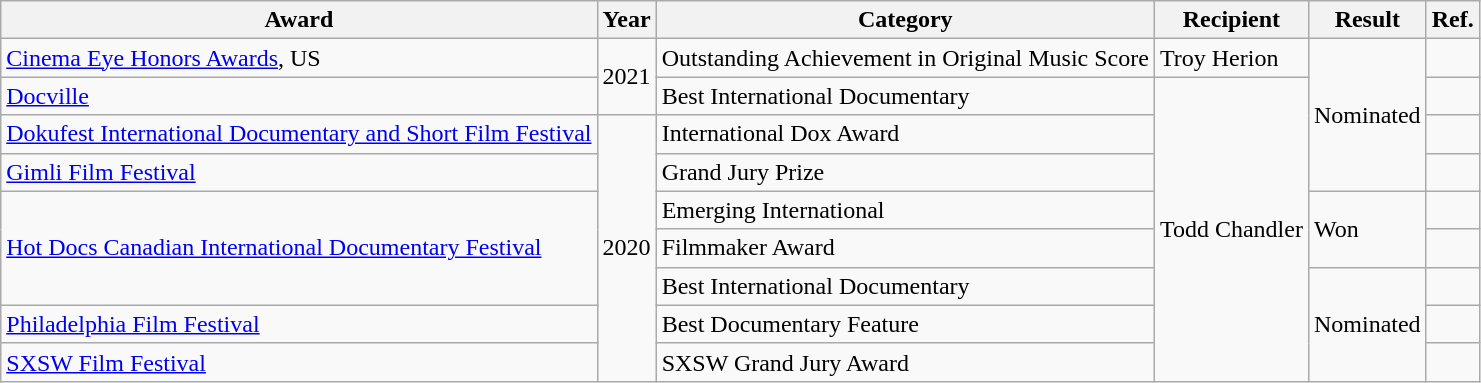<table class="wikitable">
<tr>
<th>Award</th>
<th>Year</th>
<th>Category</th>
<th>Recipient</th>
<th>Result</th>
<th>Ref.</th>
</tr>
<tr>
<td><a href='#'>Cinema Eye Honors Awards</a>, US</td>
<td rowspan="2">2021</td>
<td>Outstanding Achievement in Original Music Score</td>
<td>Troy Herion</td>
<td rowspan="4">Nominated</td>
<td></td>
</tr>
<tr>
<td><a href='#'>Docville</a></td>
<td>Best International Documentary</td>
<td rowspan="9">Todd Chandler</td>
<td></td>
</tr>
<tr>
<td><a href='#'>Dokufest International Documentary and Short Film Festival</a></td>
<td rowspan="7">2020</td>
<td>International Dox Award</td>
<td></td>
</tr>
<tr>
<td><a href='#'>Gimli Film Festival</a></td>
<td>Grand Jury Prize</td>
<td></td>
</tr>
<tr>
<td rowspan="3"><a href='#'>Hot Docs Canadian International Documentary Festival</a></td>
<td>Emerging International</td>
<td rowspan="2">Won</td>
<td></td>
</tr>
<tr>
<td>Filmmaker Award</td>
<td></td>
</tr>
<tr>
<td>Best International Documentary</td>
<td rowspan="3">Nominated</td>
<td></td>
</tr>
<tr>
<td><a href='#'>Philadelphia Film Festival</a></td>
<td>Best Documentary Feature</td>
<td></td>
</tr>
<tr>
<td><a href='#'>SXSW Film Festival</a></td>
<td>SXSW Grand Jury Award</td>
<td></td>
</tr>
</table>
